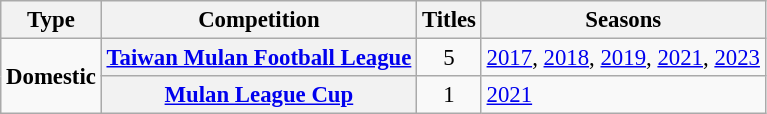<table class="wikitable plainrowheaders" style="font-size:95%; text-align:center;">
<tr>
<th>Type</th>
<th>Competition</th>
<th>Titles</th>
<th>Seasons</th>
</tr>
<tr>
<td rowspan="2"><strong>Domestic</strong></td>
<th scope=col><a href='#'>Taiwan Mulan Football League</a></th>
<td align="center">5</td>
<td align="left"><a href='#'>2017</a>, <a href='#'>2018</a>, <a href='#'>2019</a>, <a href='#'>2021</a>, <a href='#'>2023</a></td>
</tr>
<tr>
<th scope=col><a href='#'>Mulan League Cup</a></th>
<td align="center">1</td>
<td align="left"><a href='#'>2021</a></td>
</tr>
</table>
